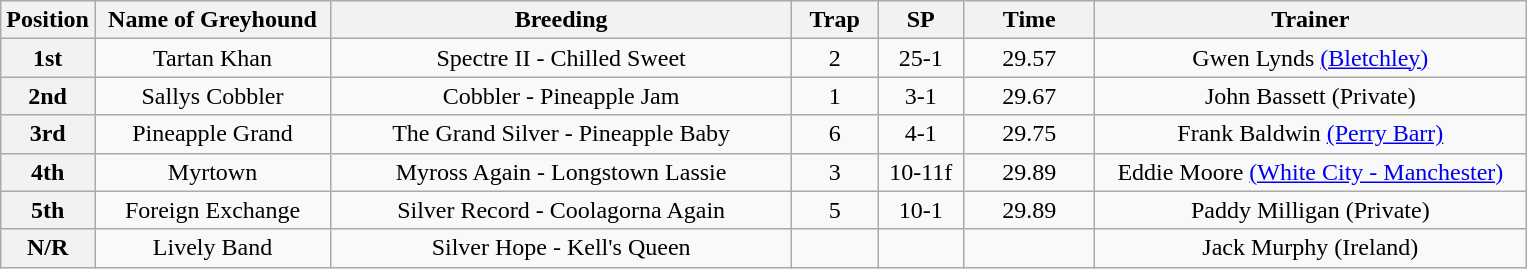<table class="wikitable" style="text-align: center">
<tr>
<th width=50>Position</th>
<th width=150>Name of Greyhound</th>
<th width=300>Breeding</th>
<th width=50>Trap</th>
<th width=50>SP</th>
<th width=80>Time</th>
<th width=280>Trainer</th>
</tr>
<tr>
<th>1st</th>
<td>Tartan Khan</td>
<td>Spectre II - Chilled Sweet</td>
<td>2</td>
<td>25-1</td>
<td>29.57</td>
<td>Gwen Lynds <a href='#'>(Bletchley)</a></td>
</tr>
<tr>
<th>2nd</th>
<td>Sallys Cobbler</td>
<td>Cobbler - Pineapple Jam</td>
<td>1</td>
<td>3-1</td>
<td>29.67</td>
<td>John Bassett (Private)</td>
</tr>
<tr>
<th>3rd</th>
<td>Pineapple Grand</td>
<td>The Grand Silver - Pineapple Baby</td>
<td>6</td>
<td>4-1</td>
<td>29.75</td>
<td>Frank Baldwin <a href='#'>(Perry Barr)</a></td>
</tr>
<tr>
<th>4th</th>
<td>Myrtown</td>
<td>Myross Again - Longstown Lassie</td>
<td>3</td>
<td>10-11f</td>
<td>29.89</td>
<td>Eddie Moore <a href='#'>(White City - Manchester)</a></td>
</tr>
<tr>
<th>5th</th>
<td>Foreign Exchange</td>
<td>Silver Record - Coolagorna Again</td>
<td>5</td>
<td>10-1</td>
<td>29.89</td>
<td>Paddy Milligan (Private)</td>
</tr>
<tr>
<th>N/R</th>
<td>Lively Band</td>
<td>Silver Hope - Kell's Queen</td>
<td></td>
<td></td>
<td></td>
<td>Jack Murphy (Ireland)</td>
</tr>
</table>
